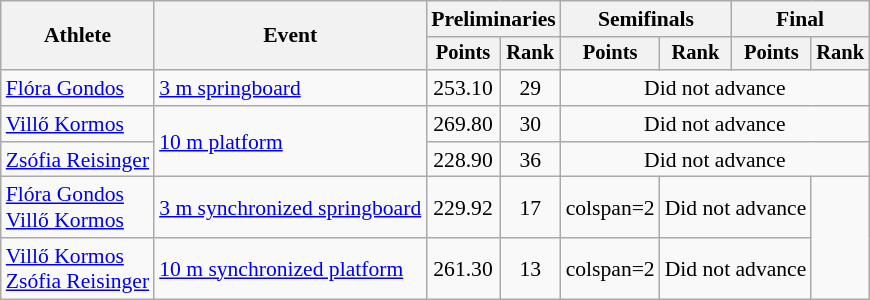<table class=wikitable style="font-size:90%;">
<tr>
<th rowspan="2">Athlete</th>
<th rowspan="2">Event</th>
<th colspan="2">Preliminaries</th>
<th colspan="2">Semifinals</th>
<th colspan="2">Final</th>
</tr>
<tr style="font-size:95%">
<th>Points</th>
<th>Rank</th>
<th>Points</th>
<th>Rank</th>
<th>Points</th>
<th>Rank</th>
</tr>
<tr align=center>
<td align=left><a href='#'>Flóra Gondos</a></td>
<td align=left><a href='#'>3 m springboard</a></td>
<td>253.10</td>
<td>29</td>
<td colspan=4>Did not advance</td>
</tr>
<tr align=center>
<td align=left><a href='#'>Villő Kormos</a></td>
<td align=left rowspan=2><a href='#'>10 m platform</a></td>
<td>269.80</td>
<td>30</td>
<td colspan=4>Did not advance</td>
</tr>
<tr align=center>
<td align=left><a href='#'>Zsófia Reisinger</a></td>
<td>228.90</td>
<td>36</td>
<td colspan=4>Did not advance</td>
</tr>
<tr align=center>
<td align=left><a href='#'>Flóra Gondos</a><br><a href='#'>Villő Kormos</a></td>
<td align=left><a href='#'>3 m synchronized springboard</a></td>
<td>229.92</td>
<td>17</td>
<td>colspan=2 </td>
<td colspan=2>Did not advance</td>
</tr>
<tr align=center>
<td align=left><a href='#'>Villő Kormos</a><br><a href='#'>Zsófia Reisinger</a></td>
<td align=left><a href='#'>10 m synchronized platform</a></td>
<td>261.30</td>
<td>13</td>
<td>colspan=2 </td>
<td colspan=2>Did not advance</td>
</tr>
</table>
